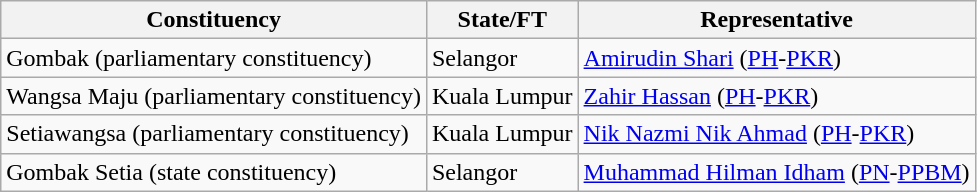<table class="wikitable">
<tr>
<th>Constituency</th>
<th>State/FT</th>
<th>Representative</th>
</tr>
<tr>
<td>Gombak (parliamentary constituency)</td>
<td>Selangor</td>
<td><a href='#'>Amirudin Shari</a> (<a href='#'>PH</a>-<a href='#'>PKR</a>)</td>
</tr>
<tr>
<td>Wangsa Maju (parliamentary constituency)</td>
<td>Kuala Lumpur</td>
<td><a href='#'>Zahir Hassan</a> (<a href='#'>PH</a>-<a href='#'>PKR</a>)</td>
</tr>
<tr>
<td>Setiawangsa (parliamentary constituency)</td>
<td>Kuala Lumpur</td>
<td><a href='#'>Nik Nazmi Nik Ahmad</a> (<a href='#'>PH</a>-<a href='#'>PKR</a>)</td>
</tr>
<tr>
<td>Gombak Setia (state constituency)</td>
<td>Selangor</td>
<td><a href='#'>Muhammad Hilman Idham</a> (<a href='#'>PN</a>-<a href='#'>PPBM</a>)</td>
</tr>
</table>
